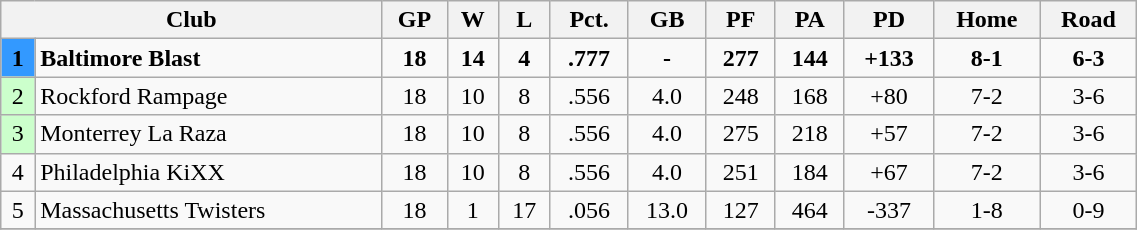<table class="wikitable" width=60%>
<tr>
<th colspan=2>Club</th>
<th>GP</th>
<th>W</th>
<th>L</th>
<th>Pct.</th>
<th>GB</th>
<th>PF</th>
<th>PA</th>
<th>PD</th>
<th>Home</th>
<th>Road</th>
</tr>
<tr>
<td bgcolor=#3399FF align=center><strong>1</strong></td>
<td><strong>Baltimore Blast</strong></td>
<td align=center><strong>18</strong></td>
<td align=center><strong>14</strong></td>
<td align=center><strong>4</strong></td>
<td align=center><strong>.777</strong></td>
<td align=center><strong>-</strong></td>
<td align=center><strong>277</strong></td>
<td align=center><strong>144</strong></td>
<td align=center><strong>+133</strong></td>
<td align=center><strong>8-1</strong></td>
<td align=center><strong>6-3</strong></td>
</tr>
<tr>
<td bgcolor=#ccffcc align=center>2</td>
<td>Rockford Rampage</td>
<td align=center>18</td>
<td align=center>10</td>
<td align=center>8</td>
<td align=center>.556</td>
<td align=center>4.0</td>
<td align=center>248</td>
<td align=center>168</td>
<td align=center>+80</td>
<td align=center>7-2</td>
<td align=center>3-6</td>
</tr>
<tr>
<td bgcolor=#ccffcc align=center>3</td>
<td>Monterrey La Raza</td>
<td align=center>18</td>
<td align=center>10</td>
<td align=center>8</td>
<td align=center>.556</td>
<td align=center>4.0</td>
<td align=center>275</td>
<td align=center>218</td>
<td align=center>+57</td>
<td align=center>7-2</td>
<td align=center>3-6</td>
</tr>
<tr>
<td align=center>4</td>
<td>Philadelphia KiXX</td>
<td align=center>18</td>
<td align=center>10</td>
<td align=center>8</td>
<td align=center>.556</td>
<td align=center>4.0</td>
<td align=center>251</td>
<td align=center>184</td>
<td align=center>+67</td>
<td align=center>7-2</td>
<td align=center>3-6</td>
</tr>
<tr>
<td align=center>5</td>
<td>Massachusetts Twisters</td>
<td align=center>18</td>
<td align=center>1</td>
<td align=center>17</td>
<td align=center>.056</td>
<td align=center>13.0</td>
<td align=center>127</td>
<td align=center>464</td>
<td align=center>-337</td>
<td align=center>1-8</td>
<td align=center>0-9</td>
</tr>
<tr bgcolor=#ccccff>
</tr>
</table>
